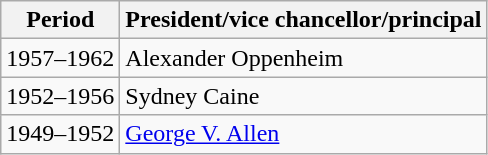<table class="wikitable">
<tr>
<th>Period</th>
<th>President/vice chancellor/principal</th>
</tr>
<tr>
<td>1957–1962</td>
<td>Alexander Oppenheim</td>
</tr>
<tr>
<td>1952–1956</td>
<td>Sydney Caine</td>
</tr>
<tr>
<td>1949–1952</td>
<td><a href='#'>George V. Allen</a></td>
</tr>
</table>
